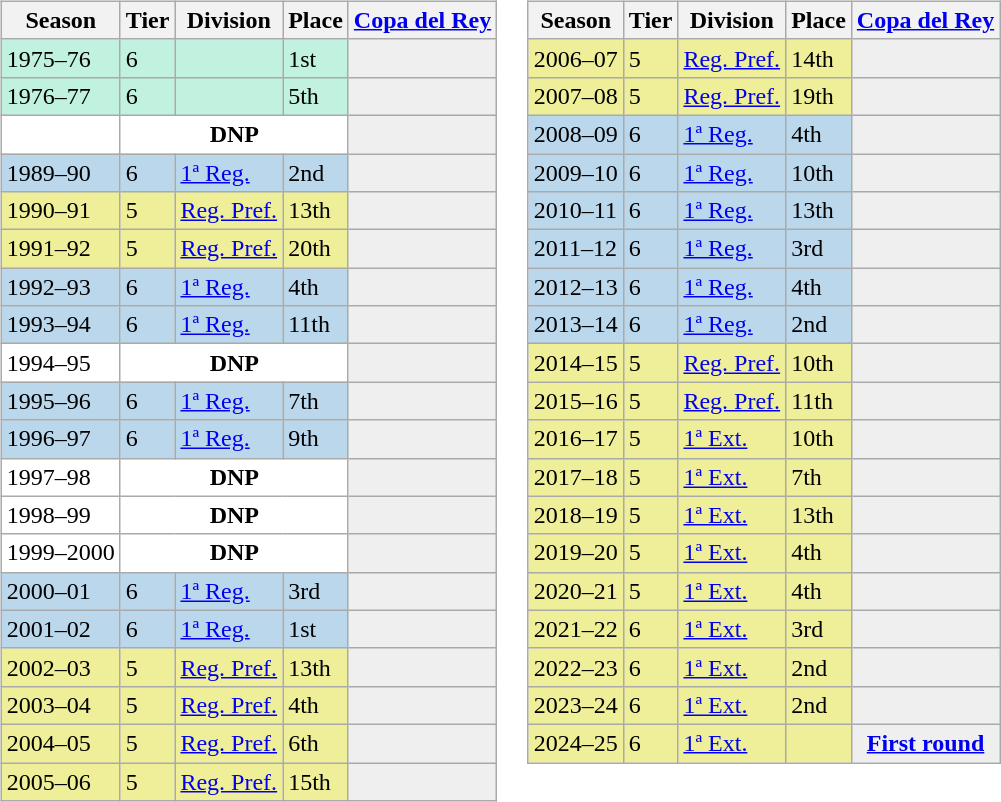<table>
<tr>
<td valign="top" width=0%><br><table class="wikitable">
<tr style="background:#f0f6fa;">
<th>Season</th>
<th>Tier</th>
<th>Division</th>
<th>Place</th>
<th><a href='#'>Copa del Rey</a></th>
</tr>
<tr>
<td style="background:#C0F2DF;">1975–76</td>
<td style="background:#C0F2DF;">6</td>
<td style="background:#C0F2DF;"></td>
<td style="background:#C0F2DF;">1st</td>
<th style="background:#efefef;"></th>
</tr>
<tr>
<td style="background:#C0F2DF;">1976–77</td>
<td style="background:#C0F2DF;">6</td>
<td style="background:#C0F2DF;"></td>
<td style="background:#C0F2DF;">5th</td>
<th style="background:#efefef;"></th>
</tr>
<tr>
<td style="background:#FFFFFF;"></td>
<th style="background:#FFFFFF;" colspan="3">DNP</th>
<th style="background:#efefef;"></th>
</tr>
<tr>
<td style="background:#BBD7EC;">1989–90</td>
<td style="background:#BBD7EC;">6</td>
<td style="background:#BBD7EC;"><a href='#'>1ª Reg.</a></td>
<td style="background:#BBD7EC;">2nd</td>
<th style="background:#efefef;"></th>
</tr>
<tr>
<td style="background:#EFEF99;">1990–91</td>
<td style="background:#EFEF99;">5</td>
<td style="background:#EFEF99;"><a href='#'>Reg. Pref.</a></td>
<td style="background:#EFEF99;">13th</td>
<td style="background:#efefef;"></td>
</tr>
<tr>
<td style="background:#EFEF99;">1991–92</td>
<td style="background:#EFEF99;">5</td>
<td style="background:#EFEF99;"><a href='#'>Reg. Pref.</a></td>
<td style="background:#EFEF99;">20th</td>
<td style="background:#efefef;"></td>
</tr>
<tr>
<td style="background:#BBD7EC;">1992–93</td>
<td style="background:#BBD7EC;">6</td>
<td style="background:#BBD7EC;"><a href='#'>1ª Reg.</a></td>
<td style="background:#BBD7EC;">4th</td>
<th style="background:#efefef;"></th>
</tr>
<tr>
<td style="background:#BBD7EC;">1993–94</td>
<td style="background:#BBD7EC;">6</td>
<td style="background:#BBD7EC;"><a href='#'>1ª Reg.</a></td>
<td style="background:#BBD7EC;">11th</td>
<th style="background:#efefef;"></th>
</tr>
<tr>
<td style="background:#FFFFFF;">1994–95</td>
<th style="background:#FFFFFF;" colspan="3">DNP</th>
<th style="background:#efefef;"></th>
</tr>
<tr>
<td style="background:#BBD7EC;">1995–96</td>
<td style="background:#BBD7EC;">6</td>
<td style="background:#BBD7EC;"><a href='#'>1ª Reg.</a></td>
<td style="background:#BBD7EC;">7th</td>
<th style="background:#efefef;"></th>
</tr>
<tr>
<td style="background:#BBD7EC;">1996–97</td>
<td style="background:#BBD7EC;">6</td>
<td style="background:#BBD7EC;"><a href='#'>1ª Reg.</a></td>
<td style="background:#BBD7EC;">9th</td>
<th style="background:#efefef;"></th>
</tr>
<tr>
<td style="background:#FFFFFF;">1997–98</td>
<th style="background:#FFFFFF;" colspan="3">DNP</th>
<th style="background:#efefef;"></th>
</tr>
<tr>
<td style="background:#FFFFFF;">1998–99</td>
<th style="background:#FFFFFF;" colspan="3">DNP</th>
<th style="background:#efefef;"></th>
</tr>
<tr>
<td style="background:#FFFFFF;">1999–2000</td>
<th style="background:#FFFFFF;" colspan="3">DNP</th>
<th style="background:#efefef;"></th>
</tr>
<tr>
<td style="background:#BBD7EC;">2000–01</td>
<td style="background:#BBD7EC;">6</td>
<td style="background:#BBD7EC;"><a href='#'>1ª Reg.</a></td>
<td style="background:#BBD7EC;">3rd</td>
<th style="background:#efefef;"></th>
</tr>
<tr>
<td style="background:#BBD7EC;">2001–02</td>
<td style="background:#BBD7EC;">6</td>
<td style="background:#BBD7EC;"><a href='#'>1ª Reg.</a></td>
<td style="background:#BBD7EC;">1st</td>
<th style="background:#efefef;"></th>
</tr>
<tr>
<td style="background:#EFEF99;">2002–03</td>
<td style="background:#EFEF99;">5</td>
<td style="background:#EFEF99;"><a href='#'>Reg. Pref.</a></td>
<td style="background:#EFEF99;">13th</td>
<td style="background:#efefef;"></td>
</tr>
<tr>
<td style="background:#EFEF99;">2003–04</td>
<td style="background:#EFEF99;">5</td>
<td style="background:#EFEF99;"><a href='#'>Reg. Pref.</a></td>
<td style="background:#EFEF99;">4th</td>
<td style="background:#efefef;"></td>
</tr>
<tr>
<td style="background:#EFEF99;">2004–05</td>
<td style="background:#EFEF99;">5</td>
<td style="background:#EFEF99;"><a href='#'>Reg. Pref.</a></td>
<td style="background:#EFEF99;">6th</td>
<td style="background:#efefef;"></td>
</tr>
<tr>
<td style="background:#EFEF99;">2005–06</td>
<td style="background:#EFEF99;">5</td>
<td style="background:#EFEF99;"><a href='#'>Reg. Pref.</a></td>
<td style="background:#EFEF99;">15th</td>
<td style="background:#efefef;"></td>
</tr>
</table>
</td>
<td valign="top" width=0%><br><table class="wikitable">
<tr style="background:#f0f6fa;">
<th>Season</th>
<th>Tier</th>
<th>Division</th>
<th>Place</th>
<th><a href='#'>Copa del Rey</a></th>
</tr>
<tr>
<td style="background:#EFEF99;">2006–07</td>
<td style="background:#EFEF99;">5</td>
<td style="background:#EFEF99;"><a href='#'>Reg. Pref.</a></td>
<td style="background:#EFEF99;">14th</td>
<td style="background:#efefef;"></td>
</tr>
<tr>
<td style="background:#EFEF99;">2007–08</td>
<td style="background:#EFEF99;">5</td>
<td style="background:#EFEF99;"><a href='#'>Reg. Pref.</a></td>
<td style="background:#EFEF99;">19th</td>
<td style="background:#efefef;"></td>
</tr>
<tr>
<td style="background:#BBD7EC;">2008–09</td>
<td style="background:#BBD7EC;">6</td>
<td style="background:#BBD7EC;"><a href='#'>1ª Reg.</a></td>
<td style="background:#BBD7EC;">4th</td>
<th style="background:#efefef;"></th>
</tr>
<tr>
<td style="background:#BBD7EC;">2009–10</td>
<td style="background:#BBD7EC;">6</td>
<td style="background:#BBD7EC;"><a href='#'>1ª Reg.</a></td>
<td style="background:#BBD7EC;">10th</td>
<th style="background:#efefef;"></th>
</tr>
<tr>
<td style="background:#BBD7EC;">2010–11</td>
<td style="background:#BBD7EC;">6</td>
<td style="background:#BBD7EC;"><a href='#'>1ª Reg.</a></td>
<td style="background:#BBD7EC;">13th</td>
<th style="background:#efefef;"></th>
</tr>
<tr>
<td style="background:#BBD7EC;">2011–12</td>
<td style="background:#BBD7EC;">6</td>
<td style="background:#BBD7EC;"><a href='#'>1ª Reg.</a></td>
<td style="background:#BBD7EC;">3rd</td>
<th style="background:#efefef;"></th>
</tr>
<tr>
<td style="background:#BBD7EC;">2012–13</td>
<td style="background:#BBD7EC;">6</td>
<td style="background:#BBD7EC;"><a href='#'>1ª Reg.</a></td>
<td style="background:#BBD7EC;">4th</td>
<th style="background:#efefef;"></th>
</tr>
<tr>
<td style="background:#BBD7EC;">2013–14</td>
<td style="background:#BBD7EC;">6</td>
<td style="background:#BBD7EC;"><a href='#'>1ª Reg.</a></td>
<td style="background:#BBD7EC;">2nd</td>
<th style="background:#efefef;"></th>
</tr>
<tr>
<td style="background:#EFEF99;">2014–15</td>
<td style="background:#EFEF99;">5</td>
<td style="background:#EFEF99;"><a href='#'>Reg. Pref.</a></td>
<td style="background:#EFEF99;">10th</td>
<td style="background:#efefef;"></td>
</tr>
<tr>
<td style="background:#EFEF99;">2015–16</td>
<td style="background:#EFEF99;">5</td>
<td style="background:#EFEF99;"><a href='#'>Reg. Pref.</a></td>
<td style="background:#EFEF99;">11th</td>
<td style="background:#efefef;"></td>
</tr>
<tr>
<td style="background:#EFEF99;">2016–17</td>
<td style="background:#EFEF99;">5</td>
<td style="background:#EFEF99;"><a href='#'>1ª Ext.</a></td>
<td style="background:#EFEF99;">10th</td>
<td style="background:#efefef;"></td>
</tr>
<tr>
<td style="background:#EFEF99;">2017–18</td>
<td style="background:#EFEF99;">5</td>
<td style="background:#EFEF99;"><a href='#'>1ª Ext.</a></td>
<td style="background:#EFEF99;">7th</td>
<td style="background:#efefef;"></td>
</tr>
<tr>
<td style="background:#EFEF99;">2018–19</td>
<td style="background:#EFEF99;">5</td>
<td style="background:#EFEF99;"><a href='#'>1ª Ext.</a></td>
<td style="background:#EFEF99;">13th</td>
<td style="background:#efefef;"></td>
</tr>
<tr>
<td style="background:#EFEF99;">2019–20</td>
<td style="background:#EFEF99;">5</td>
<td style="background:#EFEF99;"><a href='#'>1ª Ext.</a></td>
<td style="background:#EFEF99;">4th</td>
<td style="background:#efefef;"></td>
</tr>
<tr>
<td style="background:#EFEF99;">2020–21</td>
<td style="background:#EFEF99;">5</td>
<td style="background:#EFEF99;"><a href='#'>1ª Ext.</a></td>
<td style="background:#EFEF99;">4th</td>
<td style="background:#efefef;"></td>
</tr>
<tr>
<td style="background:#EFEF99;">2021–22</td>
<td style="background:#EFEF99;">6</td>
<td style="background:#EFEF99;"><a href='#'>1ª Ext.</a></td>
<td style="background:#EFEF99;">3rd</td>
<th style="background:#efefef;"></th>
</tr>
<tr>
<td style="background:#EFEF99;">2022–23</td>
<td style="background:#EFEF99;">6</td>
<td style="background:#EFEF99;"><a href='#'>1ª Ext.</a></td>
<td style="background:#EFEF99;">2nd</td>
<td style="background:#efefef;"></td>
</tr>
<tr>
<td style="background:#EFEF99;">2023–24</td>
<td style="background:#EFEF99;">6</td>
<td style="background:#EFEF99;"><a href='#'>1ª Ext.</a></td>
<td style="background:#EFEF99;">2nd</td>
<td style="background:#efefef;"></td>
</tr>
<tr>
<td style="background:#EFEF99;">2024–25</td>
<td style="background:#EFEF99;">6</td>
<td style="background:#EFEF99;"><a href='#'>1ª Ext.</a></td>
<td style="background:#EFEF99;"></td>
<th style="background:#efefef;"><a href='#'>First round</a></th>
</tr>
</table>
</td>
</tr>
</table>
